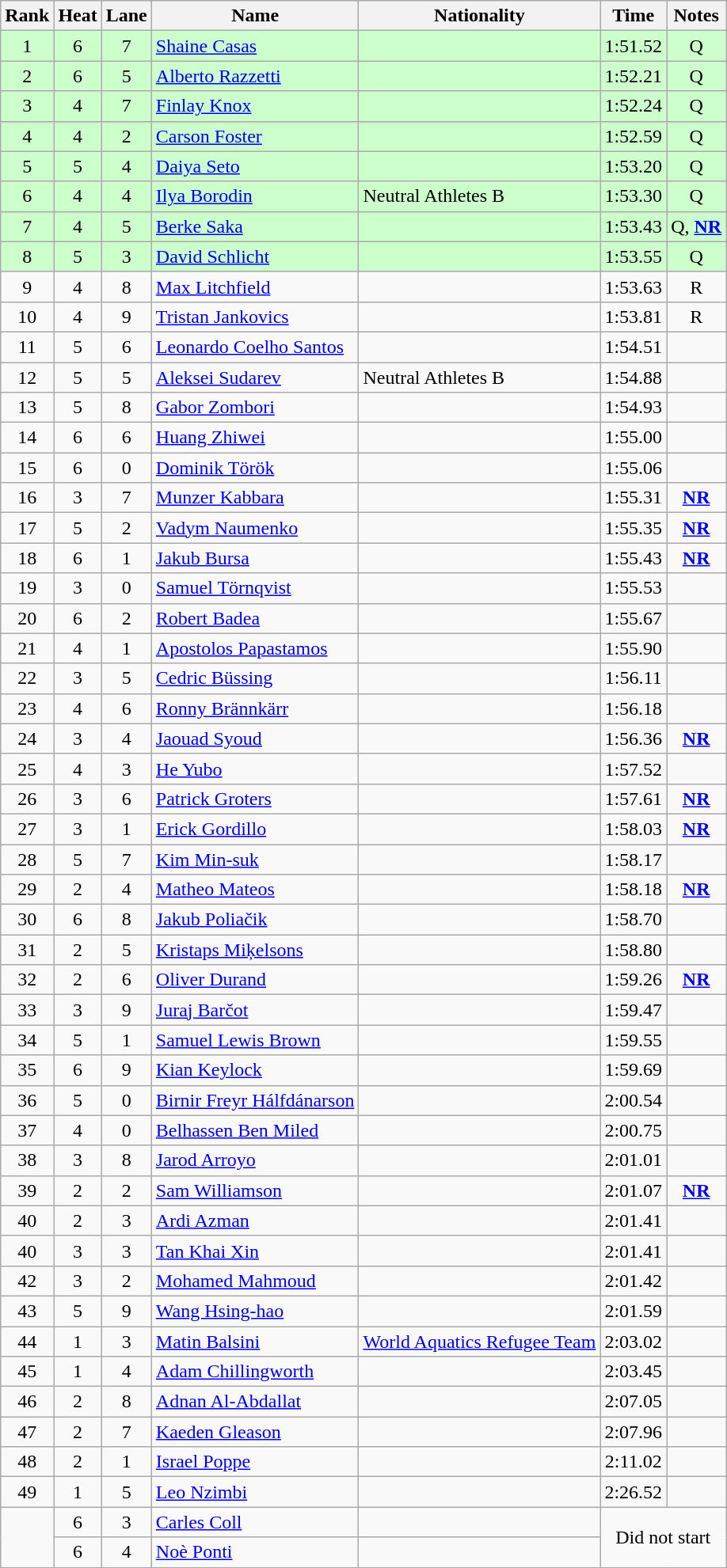<table class="wikitable sortable" style="text-align:center">
<tr>
<th>Rank</th>
<th>Heat</th>
<th>Lane</th>
<th>Name</th>
<th>Nationality</th>
<th>Time</th>
<th>Notes</th>
</tr>
<tr bgcolor=ccffcc>
<td>1</td>
<td>6</td>
<td>7</td>
<td align=left><a href='#'>Shaine Casas</a></td>
<td align=left></td>
<td>1:51.52</td>
<td>Q</td>
</tr>
<tr bgcolor=ccffcc>
<td>2</td>
<td>6</td>
<td>5</td>
<td align=left><a href='#'>Alberto Razzetti</a></td>
<td align=left></td>
<td>1:52.21</td>
<td>Q</td>
</tr>
<tr bgcolor=ccffcc>
<td>3</td>
<td>4</td>
<td>7</td>
<td align=left><a href='#'>Finlay Knox</a></td>
<td align=left></td>
<td>1:52.24</td>
<td>Q</td>
</tr>
<tr bgcolor=ccffcc>
<td>4</td>
<td>4</td>
<td>2</td>
<td align=left><a href='#'>Carson Foster</a></td>
<td align=left></td>
<td>1:52.59</td>
<td>Q</td>
</tr>
<tr bgcolor=ccffcc>
<td>5</td>
<td>5</td>
<td>4</td>
<td align=left><a href='#'>Daiya Seto</a></td>
<td align=left></td>
<td>1:53.20</td>
<td>Q</td>
</tr>
<tr bgcolor=ccffcc>
<td>6</td>
<td>4</td>
<td>4</td>
<td align=left><a href='#'>Ilya Borodin</a></td>
<td align=left> Neutral Athletes B</td>
<td>1:53.30</td>
<td>Q</td>
</tr>
<tr bgcolor=ccffcc>
<td>7</td>
<td>4</td>
<td>5</td>
<td align=left><a href='#'>Berke Saka</a></td>
<td align=left></td>
<td>1:53.43</td>
<td>Q, <strong><a href='#'>NR</a></strong></td>
</tr>
<tr bgcolor=ccffcc>
<td>8</td>
<td>5</td>
<td>3</td>
<td align=left><a href='#'>David Schlicht</a></td>
<td align=left></td>
<td>1:53.55</td>
<td>Q</td>
</tr>
<tr>
<td>9</td>
<td>4</td>
<td>8</td>
<td align=left><a href='#'>Max Litchfield</a></td>
<td align=left></td>
<td>1:53.63</td>
<td>R</td>
</tr>
<tr>
<td>10</td>
<td>4</td>
<td>9</td>
<td align=left><a href='#'>Tristan Jankovics</a></td>
<td align=left></td>
<td>1:53.81</td>
<td>R</td>
</tr>
<tr>
<td>11</td>
<td>5</td>
<td>6</td>
<td align=left><a href='#'>Leonardo Coelho Santos</a></td>
<td align=left></td>
<td>1:54.51</td>
<td></td>
</tr>
<tr>
<td>12</td>
<td>5</td>
<td>5</td>
<td align=left><a href='#'>Aleksei Sudarev</a></td>
<td align=left> Neutral Athletes B</td>
<td>1:54.88</td>
<td></td>
</tr>
<tr>
<td>13</td>
<td>5</td>
<td>8</td>
<td align=left><a href='#'>Gabor Zombori</a></td>
<td align=left></td>
<td>1:54.93</td>
<td></td>
</tr>
<tr>
<td>14</td>
<td>6</td>
<td>6</td>
<td align=left><a href='#'>Huang Zhiwei</a></td>
<td align=left></td>
<td>1:55.00</td>
<td></td>
</tr>
<tr>
<td>15</td>
<td>6</td>
<td>0</td>
<td align=left><a href='#'>Dominik Török</a></td>
<td align=left></td>
<td>1:55.06</td>
<td></td>
</tr>
<tr>
<td>16</td>
<td>3</td>
<td>7</td>
<td align=left><a href='#'>Munzer Kabbara</a></td>
<td align=left></td>
<td>1:55.31</td>
<td><strong><a href='#'>NR</a></strong></td>
</tr>
<tr>
<td>17</td>
<td>5</td>
<td>2</td>
<td align=left><a href='#'>Vadym Naumenko</a></td>
<td align=left></td>
<td>1:55.35</td>
<td><strong><a href='#'>NR</a></strong></td>
</tr>
<tr>
<td>18</td>
<td>6</td>
<td>1</td>
<td align=left><a href='#'>Jakub Bursa</a></td>
<td align=left></td>
<td>1:55.43</td>
<td><strong><a href='#'>NR</a></strong></td>
</tr>
<tr>
<td>19</td>
<td>3</td>
<td>0</td>
<td align=left><a href='#'>Samuel Törnqvist</a></td>
<td align=left></td>
<td>1:55.53</td>
<td></td>
</tr>
<tr>
<td>20</td>
<td>6</td>
<td>2</td>
<td align=left><a href='#'>Robert Badea</a></td>
<td align=left></td>
<td>1:55.67</td>
<td></td>
</tr>
<tr>
<td>21</td>
<td>4</td>
<td>1</td>
<td align=left><a href='#'>Apostolos Papastamos</a></td>
<td align=left></td>
<td>1:55.90</td>
<td></td>
</tr>
<tr>
<td>22</td>
<td>3</td>
<td>5</td>
<td align=left><a href='#'>Cedric Büssing</a></td>
<td align=left></td>
<td>1:56.11</td>
<td></td>
</tr>
<tr>
<td>23</td>
<td>4</td>
<td>6</td>
<td align=left><a href='#'>Ronny Brännkärr</a></td>
<td align=left></td>
<td>1:56.18</td>
<td></td>
</tr>
<tr>
<td>24</td>
<td>3</td>
<td>4</td>
<td align=left><a href='#'>Jaouad Syoud</a></td>
<td align=left></td>
<td>1:56.36</td>
<td><strong><a href='#'>NR</a></strong></td>
</tr>
<tr>
<td>25</td>
<td>4</td>
<td>3</td>
<td align=left><a href='#'>He Yubo</a></td>
<td align=left></td>
<td>1:57.52</td>
<td></td>
</tr>
<tr>
<td>26</td>
<td>3</td>
<td>6</td>
<td align=left><a href='#'>Patrick Groters</a></td>
<td align=left></td>
<td>1:57.61</td>
<td><strong><a href='#'>NR</a></strong></td>
</tr>
<tr>
<td>27</td>
<td>3</td>
<td>1</td>
<td align=left><a href='#'>Erick Gordillo</a></td>
<td align=left></td>
<td>1:58.03</td>
<td><strong><a href='#'>NR</a></strong></td>
</tr>
<tr>
<td>28</td>
<td>5</td>
<td>7</td>
<td align=left><a href='#'>Kim Min-suk</a></td>
<td align=left></td>
<td>1:58.17</td>
<td></td>
</tr>
<tr>
<td>29</td>
<td>2</td>
<td>4</td>
<td align=left><a href='#'>Matheo Mateos</a></td>
<td align=left></td>
<td>1:58.18</td>
<td><strong><a href='#'>NR</a></strong></td>
</tr>
<tr>
<td>30</td>
<td>6</td>
<td>8</td>
<td align=left><a href='#'>Jakub Poliačik</a></td>
<td align=left></td>
<td>1:58.70</td>
<td></td>
</tr>
<tr>
<td>31</td>
<td>2</td>
<td>5</td>
<td align=left><a href='#'>Kristaps Miķelsons</a></td>
<td align=left></td>
<td>1:58.80</td>
<td></td>
</tr>
<tr>
<td>32</td>
<td>2</td>
<td>6</td>
<td align=left><a href='#'>Oliver Durand</a></td>
<td align=left></td>
<td>1:59.26</td>
<td><strong><a href='#'>NR</a></strong></td>
</tr>
<tr>
<td>33</td>
<td>3</td>
<td>9</td>
<td align=left><a href='#'>Juraj Barčot</a></td>
<td align=left></td>
<td>1:59.47</td>
<td></td>
</tr>
<tr>
<td>34</td>
<td>5</td>
<td>1</td>
<td align=left><a href='#'>Samuel Lewis Brown</a></td>
<td align=left></td>
<td>1:59.55</td>
<td></td>
</tr>
<tr>
<td>35</td>
<td>6</td>
<td>9</td>
<td align=left><a href='#'>Kian Keylock</a></td>
<td align=left></td>
<td>1:59.69</td>
<td></td>
</tr>
<tr>
<td>36</td>
<td>5</td>
<td>0</td>
<td align=left><a href='#'>Birnir Freyr Hálfdánarson</a></td>
<td align=left></td>
<td>2:00.54</td>
<td></td>
</tr>
<tr>
<td>37</td>
<td>4</td>
<td>0</td>
<td align=left><a href='#'>Belhassen Ben Miled</a></td>
<td align=left></td>
<td>2:00.75</td>
<td></td>
</tr>
<tr>
<td>38</td>
<td>3</td>
<td>8</td>
<td align=left><a href='#'>Jarod Arroyo</a></td>
<td align=left></td>
<td>2:01.01</td>
<td></td>
</tr>
<tr>
<td>39</td>
<td>2</td>
<td>2</td>
<td align=left><a href='#'>Sam Williamson</a></td>
<td align=left></td>
<td>2:01.07</td>
<td><strong><a href='#'>NR</a></strong></td>
</tr>
<tr>
<td>40</td>
<td>2</td>
<td>3</td>
<td align=left><a href='#'>Ardi Azman</a></td>
<td align=left></td>
<td>2:01.41</td>
<td></td>
</tr>
<tr>
<td>40</td>
<td>3</td>
<td>3</td>
<td align=left><a href='#'>Tan Khai Xin</a></td>
<td align=left></td>
<td>2:01.41</td>
<td></td>
</tr>
<tr>
<td>42</td>
<td>3</td>
<td>2</td>
<td align=left><a href='#'>Mohamed Mahmoud</a></td>
<td align=left></td>
<td>2:01.42</td>
<td></td>
</tr>
<tr>
<td>43</td>
<td>5</td>
<td>9</td>
<td align=left><a href='#'>Wang Hsing-hao</a></td>
<td align=left></td>
<td>2:01.59</td>
<td></td>
</tr>
<tr>
<td>44</td>
<td>1</td>
<td>3</td>
<td align=left><a href='#'>Matin Balsini</a></td>
<td align=left> <a href='#'>World Aquatics Refugee Team</a></td>
<td>2:03.02</td>
<td></td>
</tr>
<tr>
<td>45</td>
<td>1</td>
<td>4</td>
<td align=left><a href='#'>Adam Chillingworth</a></td>
<td align=left></td>
<td>2:03.45</td>
<td></td>
</tr>
<tr>
<td>46</td>
<td>2</td>
<td>8</td>
<td align=left><a href='#'>Adnan Al-Abdallat</a></td>
<td align=left></td>
<td>2:07.05</td>
<td></td>
</tr>
<tr>
<td>47</td>
<td>2</td>
<td>7</td>
<td align=left><a href='#'>Kaeden Gleason</a></td>
<td align=left></td>
<td>2:07.96</td>
<td></td>
</tr>
<tr>
<td>48</td>
<td>2</td>
<td>1</td>
<td align=left><a href='#'>Israel Poppe</a></td>
<td align=left></td>
<td>2:11.02</td>
<td></td>
</tr>
<tr>
<td>49</td>
<td>1</td>
<td>5</td>
<td align=left><a href='#'>Leo Nzimbi</a></td>
<td align=left></td>
<td>2:26.52</td>
<td></td>
</tr>
<tr>
<td rowspan=2></td>
<td>6</td>
<td>3</td>
<td align=left><a href='#'>Carles Coll</a></td>
<td align=left></td>
<td colspan=2 rowspan=2>Did not start</td>
</tr>
<tr>
<td>6</td>
<td>4</td>
<td align=left><a href='#'>Noè Ponti</a></td>
<td align=left></td>
</tr>
</table>
